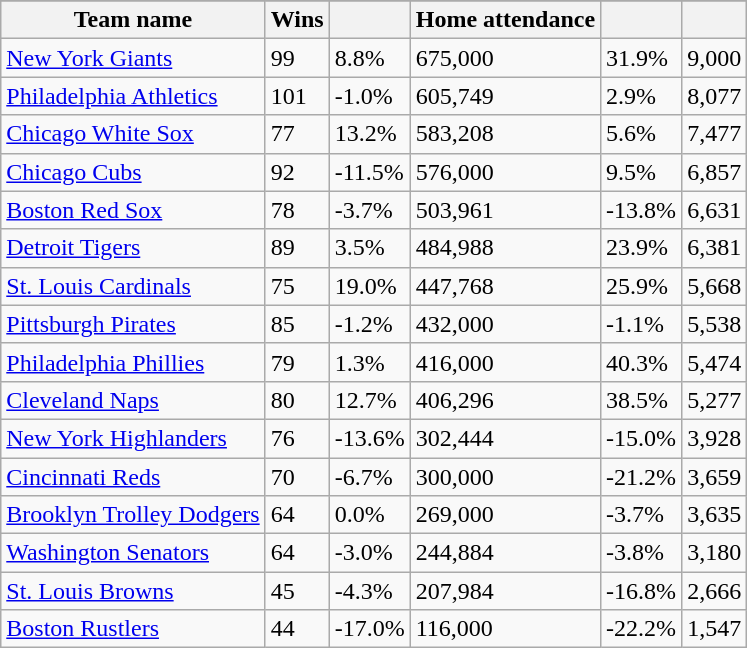<table class="wikitable sortable">
<tr style="text-align:center; font-size:larger;">
</tr>
<tr>
<th>Team name</th>
<th>Wins</th>
<th></th>
<th>Home attendance</th>
<th></th>
<th></th>
</tr>
<tr>
<td><a href='#'>New York Giants</a></td>
<td>99</td>
<td>8.8%</td>
<td>675,000</td>
<td>31.9%</td>
<td>9,000</td>
</tr>
<tr>
<td><a href='#'>Philadelphia Athletics</a></td>
<td>101</td>
<td>-1.0%</td>
<td>605,749</td>
<td>2.9%</td>
<td>8,077</td>
</tr>
<tr>
<td><a href='#'>Chicago White Sox</a></td>
<td>77</td>
<td>13.2%</td>
<td>583,208</td>
<td>5.6%</td>
<td>7,477</td>
</tr>
<tr>
<td><a href='#'>Chicago Cubs</a></td>
<td>92</td>
<td>-11.5%</td>
<td>576,000</td>
<td>9.5%</td>
<td>6,857</td>
</tr>
<tr>
<td><a href='#'>Boston Red Sox</a></td>
<td>78</td>
<td>-3.7%</td>
<td>503,961</td>
<td>-13.8%</td>
<td>6,631</td>
</tr>
<tr>
<td><a href='#'>Detroit Tigers</a></td>
<td>89</td>
<td>3.5%</td>
<td>484,988</td>
<td>23.9%</td>
<td>6,381</td>
</tr>
<tr>
<td><a href='#'>St. Louis Cardinals</a></td>
<td>75</td>
<td>19.0%</td>
<td>447,768</td>
<td>25.9%</td>
<td>5,668</td>
</tr>
<tr>
<td><a href='#'>Pittsburgh Pirates</a></td>
<td>85</td>
<td>-1.2%</td>
<td>432,000</td>
<td>-1.1%</td>
<td>5,538</td>
</tr>
<tr>
<td><a href='#'>Philadelphia Phillies</a></td>
<td>79</td>
<td>1.3%</td>
<td>416,000</td>
<td>40.3%</td>
<td>5,474</td>
</tr>
<tr>
<td><a href='#'>Cleveland Naps</a></td>
<td>80</td>
<td>12.7%</td>
<td>406,296</td>
<td>38.5%</td>
<td>5,277</td>
</tr>
<tr>
<td><a href='#'>New York Highlanders</a></td>
<td>76</td>
<td>-13.6%</td>
<td>302,444</td>
<td>-15.0%</td>
<td>3,928</td>
</tr>
<tr>
<td><a href='#'>Cincinnati Reds</a></td>
<td>70</td>
<td>-6.7%</td>
<td>300,000</td>
<td>-21.2%</td>
<td>3,659</td>
</tr>
<tr>
<td><a href='#'>Brooklyn Trolley Dodgers</a></td>
<td>64</td>
<td>0.0%</td>
<td>269,000</td>
<td>-3.7%</td>
<td>3,635</td>
</tr>
<tr>
<td><a href='#'>Washington Senators</a></td>
<td>64</td>
<td>-3.0%</td>
<td>244,884</td>
<td>-3.8%</td>
<td>3,180</td>
</tr>
<tr>
<td><a href='#'>St. Louis Browns</a></td>
<td>45</td>
<td>-4.3%</td>
<td>207,984</td>
<td>-16.8%</td>
<td>2,666</td>
</tr>
<tr>
<td><a href='#'>Boston Rustlers</a></td>
<td>44</td>
<td>-17.0%</td>
<td>116,000</td>
<td>-22.2%</td>
<td>1,547</td>
</tr>
</table>
